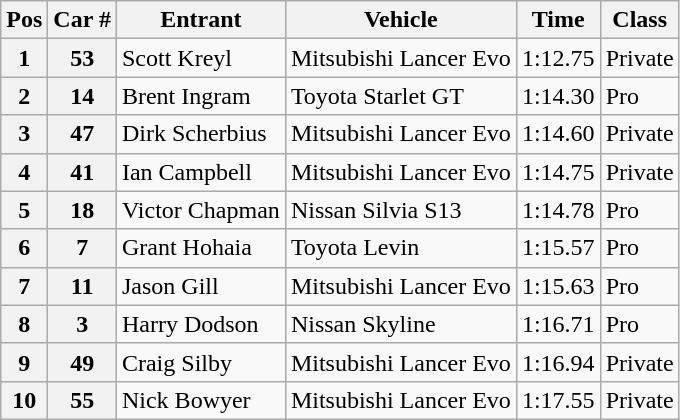<table class="wikitable" border="1">
<tr>
<th>Pos</th>
<th>Car #</th>
<th>Entrant</th>
<th>Vehicle</th>
<th>Time</th>
<th>Class</th>
</tr>
<tr>
<th>1</th>
<th>53</th>
<td>Scott Kreyl</td>
<td>Mitsubishi Lancer Evo</td>
<td>1:12.75</td>
<td>Private</td>
</tr>
<tr>
<th>2</th>
<th>14</th>
<td>Brent Ingram</td>
<td>Toyota Starlet GT</td>
<td>1:14.30</td>
<td>Pro</td>
</tr>
<tr>
<th>3</th>
<th>47</th>
<td>Dirk Scherbius</td>
<td>Mitsubishi Lancer Evo</td>
<td>1:14.60</td>
<td>Private</td>
</tr>
<tr>
<th>4</th>
<th>41</th>
<td>Ian Campbell</td>
<td>Mitsubishi Lancer Evo</td>
<td>1:14.75</td>
<td>Private</td>
</tr>
<tr>
<th>5</th>
<th>18</th>
<td>Victor Chapman</td>
<td>Nissan Silvia S13</td>
<td>1:14.78</td>
<td>Pro</td>
</tr>
<tr>
<th>6</th>
<th>7</th>
<td>Grant Hohaia</td>
<td>Toyota Levin</td>
<td>1:15.57</td>
<td>Pro</td>
</tr>
<tr>
<th>7</th>
<th>11</th>
<td>Jason Gill</td>
<td>Mitsubishi Lancer Evo</td>
<td>1:15.63</td>
<td>Pro</td>
</tr>
<tr>
<th>8</th>
<th>3</th>
<td>Harry Dodson</td>
<td>Nissan Skyline</td>
<td>1:16.71</td>
<td>Pro</td>
</tr>
<tr>
<th>9</th>
<th>49</th>
<td>Craig Silby</td>
<td>Mitsubishi Lancer Evo</td>
<td>1:16.94</td>
<td>Private</td>
</tr>
<tr>
<th>10</th>
<th>55</th>
<td>Nick Bowyer</td>
<td>Mitsubishi Lancer Evo</td>
<td>1:17.55</td>
<td>Private</td>
</tr>
</table>
